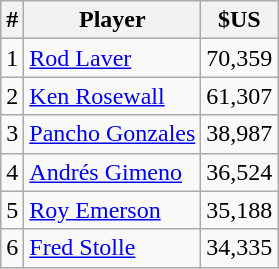<table class="wikitable">
<tr>
<th>#</th>
<th>Player</th>
<th>$US</th>
</tr>
<tr>
<td>1</td>
<td> <a href='#'>Rod Laver</a></td>
<td>70,359</td>
</tr>
<tr>
<td>2</td>
<td> <a href='#'>Ken Rosewall</a></td>
<td>61,307</td>
</tr>
<tr>
<td>3</td>
<td> <a href='#'>Pancho Gonzales</a></td>
<td>38,987</td>
</tr>
<tr>
<td>4</td>
<td> <a href='#'>Andrés Gimeno</a></td>
<td>36,524</td>
</tr>
<tr>
<td>5</td>
<td> <a href='#'>Roy Emerson</a></td>
<td>35,188</td>
</tr>
<tr>
<td>6</td>
<td> <a href='#'>Fred Stolle</a></td>
<td>34,335</td>
</tr>
</table>
